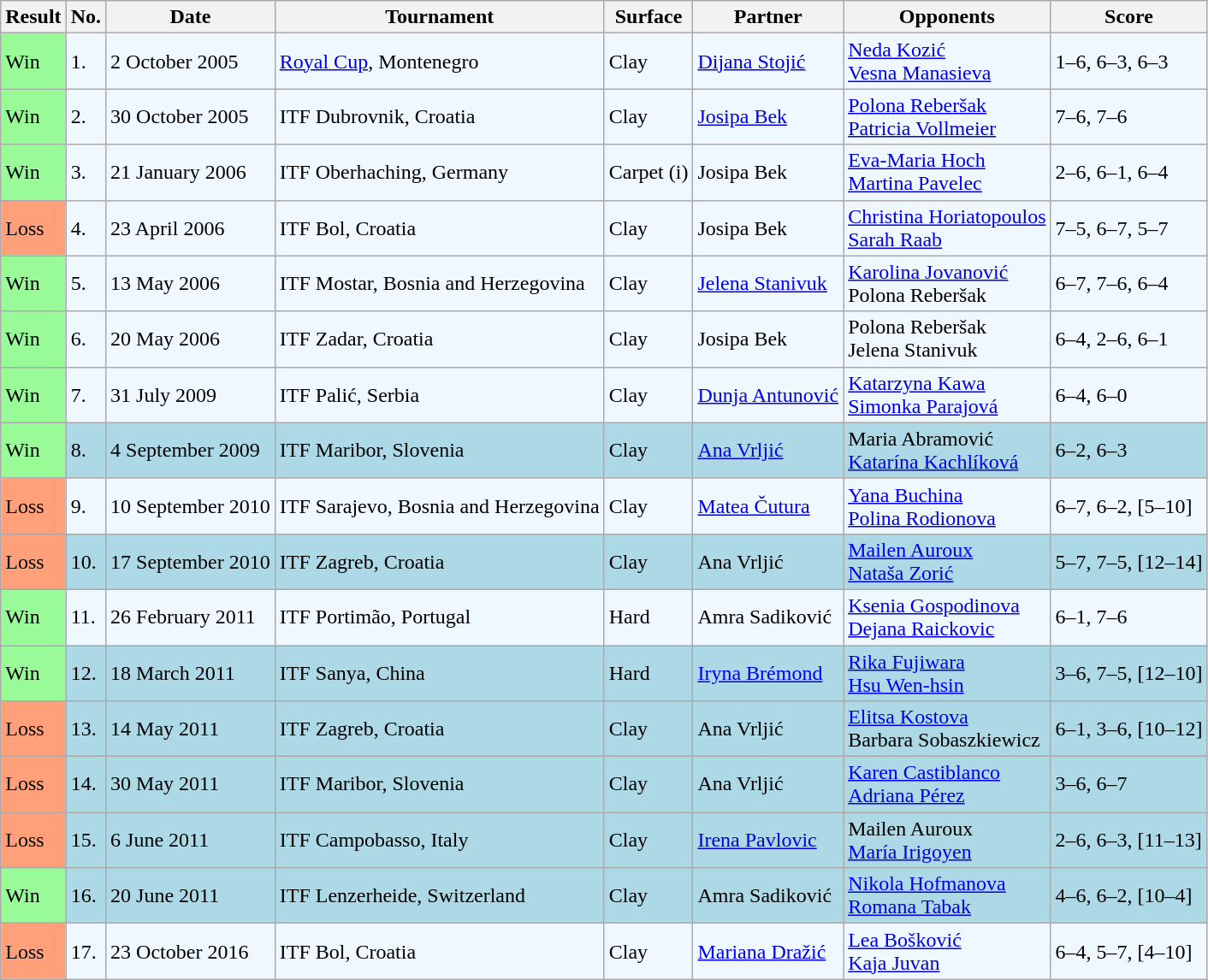<table class="sortable wikitable">
<tr>
<th>Result</th>
<th>No.</th>
<th>Date</th>
<th>Tournament</th>
<th>Surface</th>
<th>Partner</th>
<th>Opponents</th>
<th class="unsortable">Score</th>
</tr>
<tr bgcolor="#f0f8ff">
<td bgcolor="98FB98">Win</td>
<td>1.</td>
<td>2 October 2005</td>
<td><a href='#'>Royal Cup</a>, Montenegro</td>
<td>Clay</td>
<td> <a href='#'>Dijana Stojić</a></td>
<td> <a href='#'>Neda Kozić</a> <br>  <a href='#'>Vesna Manasieva</a></td>
<td>1–6, 6–3, 6–3</td>
</tr>
<tr bgcolor="#f0f8ff">
<td bgcolor="98FB98">Win</td>
<td>2.</td>
<td>30 October 2005</td>
<td>ITF Dubrovnik, Croatia</td>
<td>Clay</td>
<td> <a href='#'>Josipa Bek</a></td>
<td> <a href='#'>Polona Reberšak</a> <br>  <a href='#'>Patricia Vollmeier</a></td>
<td>7–6, 7–6</td>
</tr>
<tr bgcolor="#f0f8ff">
<td bgcolor="98FB98">Win</td>
<td>3.</td>
<td>21 January 2006</td>
<td>ITF Oberhaching, Germany</td>
<td>Carpet (i)</td>
<td> Josipa Bek</td>
<td> <a href='#'>Eva-Maria Hoch</a> <br>  <a href='#'>Martina Pavelec</a></td>
<td>2–6, 6–1, 6–4</td>
</tr>
<tr bgcolor="#f0f8ff">
<td bgcolor="FFA07A">Loss</td>
<td>4.</td>
<td>23 April 2006</td>
<td>ITF Bol, Croatia</td>
<td>Clay</td>
<td> Josipa Bek</td>
<td> <a href='#'>Christina Horiatopoulos</a> <br>  <a href='#'>Sarah Raab</a></td>
<td>7–5, 6–7, 5–7</td>
</tr>
<tr bgcolor="#f0f8ff">
<td bgcolor="98FB98">Win</td>
<td>5.</td>
<td>13 May 2006</td>
<td>ITF Mostar, Bosnia and Herzegovina</td>
<td>Clay</td>
<td> <a href='#'>Jelena Stanivuk</a></td>
<td> <a href='#'>Karolina Jovanović</a> <br>  Polona Reberšak</td>
<td>6–7, 7–6, 6–4</td>
</tr>
<tr bgcolor="#f0f8ff">
<td bgcolor="98FB98">Win</td>
<td>6.</td>
<td>20 May 2006</td>
<td>ITF Zadar, Croatia</td>
<td>Clay</td>
<td> Josipa Bek</td>
<td> Polona Reberšak <br>  Jelena Stanivuk</td>
<td>6–4, 2–6, 6–1</td>
</tr>
<tr bgcolor="#f0f8ff">
<td bgcolor="98FB98">Win</td>
<td>7.</td>
<td>31 July 2009</td>
<td>ITF Palić, Serbia</td>
<td>Clay</td>
<td> <a href='#'>Dunja Antunović</a></td>
<td> <a href='#'>Katarzyna Kawa</a> <br>  <a href='#'>Simonka Parajová</a></td>
<td>6–4, 6–0</td>
</tr>
<tr style="background:lightblue;">
<td bgcolor="98FB98">Win</td>
<td>8.</td>
<td>4 September 2009</td>
<td>ITF Maribor, Slovenia</td>
<td>Clay</td>
<td> <a href='#'>Ana Vrljić</a></td>
<td> Maria Abramović <br>  <a href='#'>Katarína Kachlíková</a></td>
<td>6–2, 6–3</td>
</tr>
<tr bgcolor="#f0f8ff">
<td bgcolor="FFA07A">Loss</td>
<td>9.</td>
<td>10 September 2010</td>
<td>ITF Sarajevo, Bosnia and Herzegovina</td>
<td>Clay</td>
<td> <a href='#'>Matea Čutura</a></td>
<td> <a href='#'>Yana Buchina</a> <br>  <a href='#'>Polina Rodionova</a></td>
<td>6–7, 6–2, [5–10]</td>
</tr>
<tr style="background:lightblue;">
<td bgcolor="FFA07A">Loss</td>
<td>10.</td>
<td>17 September 2010</td>
<td>ITF Zagreb, Croatia</td>
<td>Clay</td>
<td> Ana Vrljić</td>
<td> <a href='#'>Mailen Auroux</a> <br>  <a href='#'>Nataša Zorić</a></td>
<td>5–7, 7–5, [12–14]</td>
</tr>
<tr bgcolor="#f0f8ff">
<td bgcolor="98FB98">Win</td>
<td>11.</td>
<td>26 February 2011</td>
<td>ITF Portimão, Portugal</td>
<td>Hard</td>
<td> Amra Sadiković</td>
<td> <a href='#'>Ksenia Gospodinova</a> <br>  <a href='#'>Dejana Raickovic</a></td>
<td>6–1, 7–6</td>
</tr>
<tr style="background:lightblue;">
<td bgcolor="98FB98">Win</td>
<td>12.</td>
<td>18 March 2011</td>
<td>ITF Sanya, China</td>
<td>Hard</td>
<td> <a href='#'>Iryna Brémond</a></td>
<td> <a href='#'>Rika Fujiwara</a> <br>  <a href='#'>Hsu Wen-hsin</a></td>
<td>3–6, 7–5, [12–10]</td>
</tr>
<tr style="background:lightblue;">
<td bgcolor="FFA07A">Loss</td>
<td>13.</td>
<td>14 May 2011</td>
<td>ITF Zagreb, Croatia</td>
<td>Clay</td>
<td> Ana Vrljić</td>
<td> <a href='#'>Elitsa Kostova</a> <br>  Barbara Sobaszkiewicz</td>
<td>6–1, 3–6, [10–12]</td>
</tr>
<tr style="background:lightblue;">
<td bgcolor="FFA07A">Loss</td>
<td>14.</td>
<td>30 May 2011</td>
<td>ITF Maribor, Slovenia</td>
<td>Clay</td>
<td> Ana Vrljić</td>
<td> <a href='#'>Karen Castiblanco</a> <br>  <a href='#'>Adriana Pérez</a></td>
<td>3–6, 6–7</td>
</tr>
<tr style="background:lightblue;">
<td bgcolor="FFA07A">Loss</td>
<td>15.</td>
<td>6 June 2011</td>
<td>ITF Campobasso, Italy</td>
<td>Clay</td>
<td> <a href='#'>Irena Pavlovic</a></td>
<td> Mailen Auroux <br>  <a href='#'>María Irigoyen</a></td>
<td>2–6, 6–3, [11–13]</td>
</tr>
<tr style="background:lightblue;">
<td style="background:#98fb98;">Win</td>
<td>16.</td>
<td>20 June 2011</td>
<td>ITF Lenzerheide, Switzerland</td>
<td>Clay</td>
<td> Amra Sadiković</td>
<td> <a href='#'>Nikola Hofmanova</a> <br>  <a href='#'>Romana Tabak</a></td>
<td>4–6, 6–2, [10–4]</td>
</tr>
<tr bgcolor="#f0f8ff">
<td bgcolor="FFA07A">Loss</td>
<td>17.</td>
<td>23 October 2016</td>
<td>ITF Bol, Croatia</td>
<td>Clay</td>
<td> <a href='#'>Mariana Dražić</a></td>
<td> <a href='#'>Lea Bošković</a> <br>  <a href='#'>Kaja Juvan</a></td>
<td>6–4, 5–7, [4–10]</td>
</tr>
</table>
